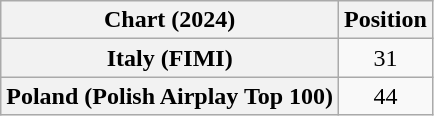<table class="wikitable sortable plainrowheaders" style="text-align:center">
<tr>
<th scope="col">Chart (2024)</th>
<th scope="col">Position</th>
</tr>
<tr>
<th scope="row">Italy (FIMI)</th>
<td>31</td>
</tr>
<tr>
<th scope="row">Poland (Polish Airplay Top 100)</th>
<td>44</td>
</tr>
</table>
